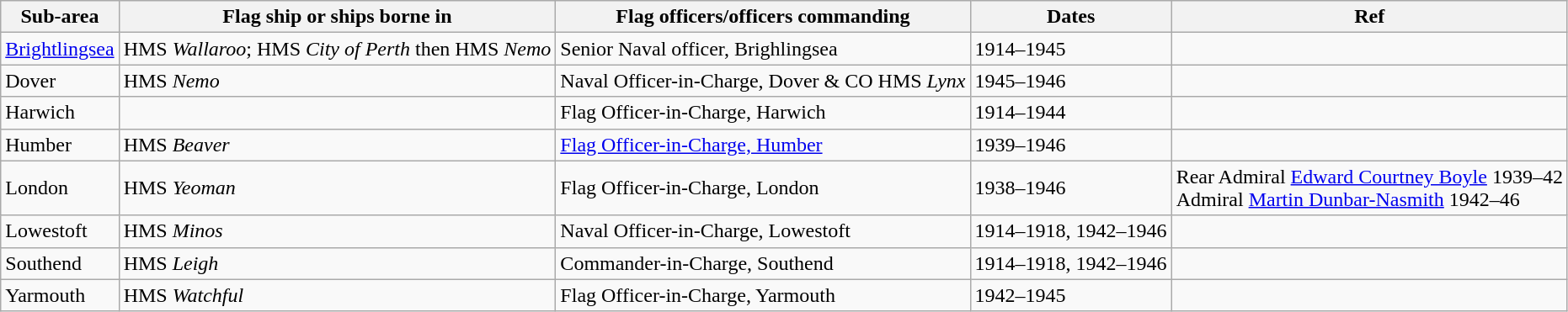<table class="wikitable sortable">
<tr>
<th>Sub-area</th>
<th>Flag ship or ships borne in</th>
<th>Flag officers/officers commanding</th>
<th>Dates</th>
<th>Ref</th>
</tr>
<tr>
<td><a href='#'>Brightlingsea</a></td>
<td>HMS <em>Wallaroo</em>; HMS <em>City of Perth</em> then HMS <em>Nemo</em></td>
<td>Senior Naval officer, Brighlingsea</td>
<td>1914–1945</td>
<td></td>
</tr>
<tr>
<td>Dover</td>
<td>HMS <em>Nemo</em></td>
<td>Naval Officer-in-Charge, Dover & CO HMS <em>Lynx</em></td>
<td>1945–1946</td>
<td></td>
</tr>
<tr>
<td>Harwich</td>
<td></td>
<td>Flag Officer-in-Charge, Harwich</td>
<td>1914–1944</td>
<td></td>
</tr>
<tr>
<td>Humber</td>
<td>HMS <em>Beaver</em></td>
<td><a href='#'>Flag Officer-in-Charge, Humber</a></td>
<td>1939–1946</td>
<td></td>
</tr>
<tr>
<td>London</td>
<td>HMS <em>Yeoman</em></td>
<td>Flag Officer-in-Charge, London</td>
<td>1938–1946</td>
<td>Rear Admiral <a href='#'>Edward Courtney Boyle</a> 1939–42<br>Admiral <a href='#'>Martin Dunbar-Nasmith</a> 1942–46</td>
</tr>
<tr>
<td>Lowestoft</td>
<td>HMS <em>Minos</em></td>
<td>Naval Officer-in-Charge, Lowestoft</td>
<td>1914–1918, 1942–1946</td>
<td></td>
</tr>
<tr>
<td>Southend</td>
<td>HMS <em>Leigh</em></td>
<td>Commander-in-Charge, Southend</td>
<td>1914–1918, 1942–1946</td>
<td></td>
</tr>
<tr>
<td>Yarmouth</td>
<td>HMS <em>Watchful</em></td>
<td>Flag Officer-in-Charge, Yarmouth</td>
<td>1942–1945</td>
<td></td>
</tr>
</table>
